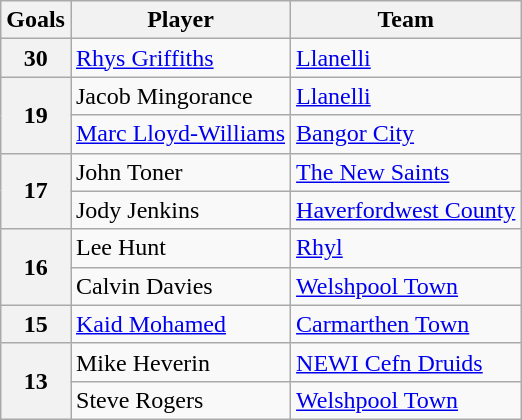<table class="wikitable">
<tr>
<th>Goals</th>
<th>Player</th>
<th>Team</th>
</tr>
<tr>
<th>30</th>
<td><a href='#'>Rhys Griffiths</a></td>
<td><a href='#'>Llanelli</a></td>
</tr>
<tr>
<th rowspan=2>19</th>
<td>Jacob Mingorance</td>
<td><a href='#'>Llanelli</a></td>
</tr>
<tr>
<td><a href='#'>Marc Lloyd-Williams</a></td>
<td><a href='#'>Bangor City</a></td>
</tr>
<tr>
<th rowspan=2>17</th>
<td>John Toner</td>
<td><a href='#'>The New Saints</a></td>
</tr>
<tr>
<td>Jody Jenkins</td>
<td><a href='#'>Haverfordwest County</a></td>
</tr>
<tr>
<th rowspan=2>16</th>
<td>Lee Hunt</td>
<td><a href='#'>Rhyl</a></td>
</tr>
<tr>
<td>Calvin Davies</td>
<td><a href='#'>Welshpool Town</a></td>
</tr>
<tr>
<th>15</th>
<td><a href='#'>Kaid Mohamed</a></td>
<td><a href='#'>Carmarthen Town</a></td>
</tr>
<tr>
<th rowspan=2>13</th>
<td>Mike Heverin</td>
<td><a href='#'>NEWI Cefn Druids</a></td>
</tr>
<tr>
<td>Steve Rogers</td>
<td><a href='#'>Welshpool Town</a></td>
</tr>
</table>
